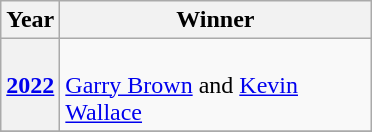<table class="wikitable">
<tr>
<th>Year</th>
<th Width=200>Winner</th>
</tr>
<tr>
<th><a href='#'>2022</a></th>
<td> <br><a href='#'>Garry Brown</a> and <a href='#'>Kevin Wallace</a></td>
</tr>
<tr>
</tr>
</table>
